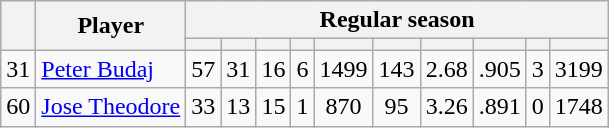<table class="wikitable plainrowheaders" style="text-align:center;">
<tr>
<th scope="col" rowspan="2"></th>
<th scope="col" rowspan="2">Player</th>
<th scope=colgroup colspan=10>Regular season</th>
</tr>
<tr>
<th scope="col"></th>
<th scope="col"></th>
<th scope="col"></th>
<th scope="col"></th>
<th scope="col"></th>
<th scope="col"></th>
<th scope="col"></th>
<th scope="col"></th>
<th scope="col"></th>
<th scope="col"></th>
</tr>
<tr>
<td scope="row">31</td>
<td align="left"><a href='#'>Peter Budaj</a></td>
<td>57</td>
<td>31</td>
<td>16</td>
<td>6</td>
<td>1499</td>
<td>143</td>
<td>2.68</td>
<td>.905</td>
<td>3</td>
<td>3199</td>
</tr>
<tr>
<td scope="row">60</td>
<td align="left"><a href='#'>Jose Theodore</a></td>
<td>33</td>
<td>13</td>
<td>15</td>
<td>1</td>
<td>870</td>
<td>95</td>
<td>3.26</td>
<td>.891</td>
<td>0</td>
<td>1748</td>
</tr>
</table>
